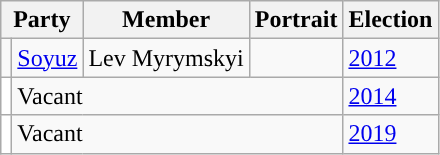<table class="wikitable">
<tr>
<th colspan="2">Party</th>
<th>Member</th>
<th>Portrait</th>
<th>Election</th>
</tr>
<tr>
<td style="background-color: "></td>
<td><a href='#'>Soyuz</a></td>
<td>Lev Myrymskyi</td>
<td></td>
<td><a href='#'>2012</a></td>
</tr>
<tr>
<td style="background-color: white"></td>
<td colspan=3>Vacant</td>
<td><a href='#'>2014</a></td>
</tr>
<tr>
<td style="background-color: white"></td>
<td colspan=3>Vacant</td>
<td><a href='#'>2019</a></td>
</tr>
</table>
